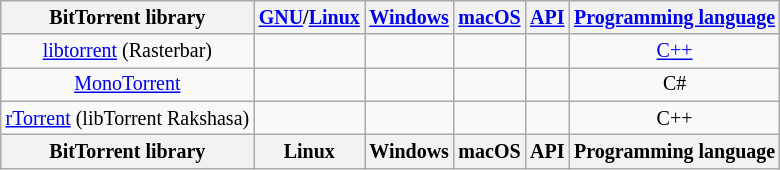<table class="wikitable sortable sort-under" style="width: auto; text-align: center; font-size: smaller; table-layout: fixed;">
<tr>
<th>BitTorrent library</th>
<th><a href='#'>GNU</a>/<a href='#'>Linux</a></th>
<th><a href='#'>Windows</a></th>
<th><a href='#'>macOS</a></th>
<th><a href='#'>API</a></th>
<th><a href='#'>Programming language</a></th>
</tr>
<tr>
<td><a href='#'>libtorrent</a> (Rasterbar)</td>
<td></td>
<td></td>
<td></td>
<td></td>
<td><a href='#'>C++</a></td>
</tr>
<tr>
<td><a href='#'>MonoTorrent</a></td>
<td></td>
<td></td>
<td></td>
<td></td>
<td>C#</td>
</tr>
<tr>
<td><a href='#'>rTorrent</a> (libTorrent Rakshasa)</td>
<td></td>
<td></td>
<td></td>
<td></td>
<td>C++</td>
</tr>
<tr class="sortbottom">
<th>BitTorrent library</th>
<th>Linux</th>
<th>Windows</th>
<th>macOS</th>
<th>API</th>
<th>Programming language</th>
</tr>
</table>
